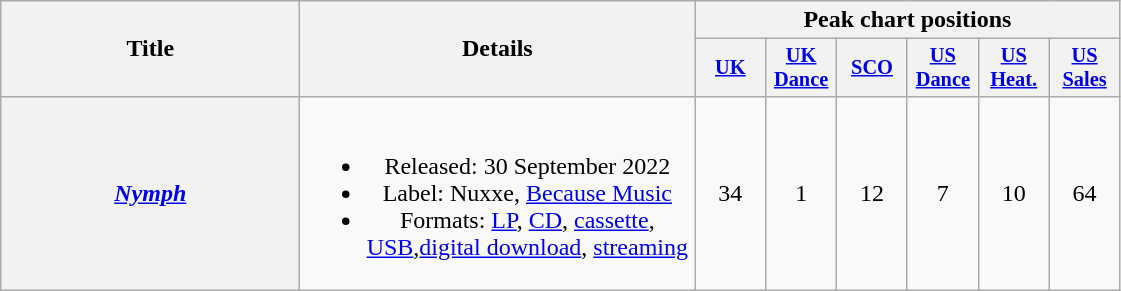<table class="wikitable plainrowheaders" style="text-align:center;">
<tr>
<th scope="col" rowspan="2" style="width:12em;">Title</th>
<th scope="col" rowspan="2" style="width:16em;">Details</th>
<th scope="col" colspan="6">Peak chart positions</th>
</tr>
<tr>
<th scope="col" style="width:3em;font-size:85%;"><a href='#'>UK</a><br></th>
<th scope="col" style="width:3em;font-size:85%;"><a href='#'>UK<br>Dance</a><br></th>
<th scope="col" style="width:3em;font-size:85%;"><a href='#'>SCO</a><br></th>
<th scope="col" style="width:3em;font-size:85%;"><a href='#'>US<br>Dance</a><br></th>
<th scope="col" style="width:3em;font-size:85%;"><a href='#'>US<br>Heat.</a><br></th>
<th scope="col" style="width:3em;font-size:85%;"><a href='#'>US<br>Sales</a><br></th>
</tr>
<tr>
<th scope="row"><em><a href='#'>Nymph</a></em></th>
<td><br><ul><li>Released: 30 September 2022</li><li>Label: Nuxxe, <a href='#'>Because Music</a></li><li>Formats: <a href='#'>LP</a>, <a href='#'>CD</a>, <a href='#'>cassette</a>, <a href='#'>USB</a>,<a href='#'>digital download</a>, <a href='#'>streaming</a></li></ul></td>
<td>34</td>
<td>1</td>
<td>12</td>
<td>7</td>
<td>10</td>
<td>64</td>
</tr>
</table>
